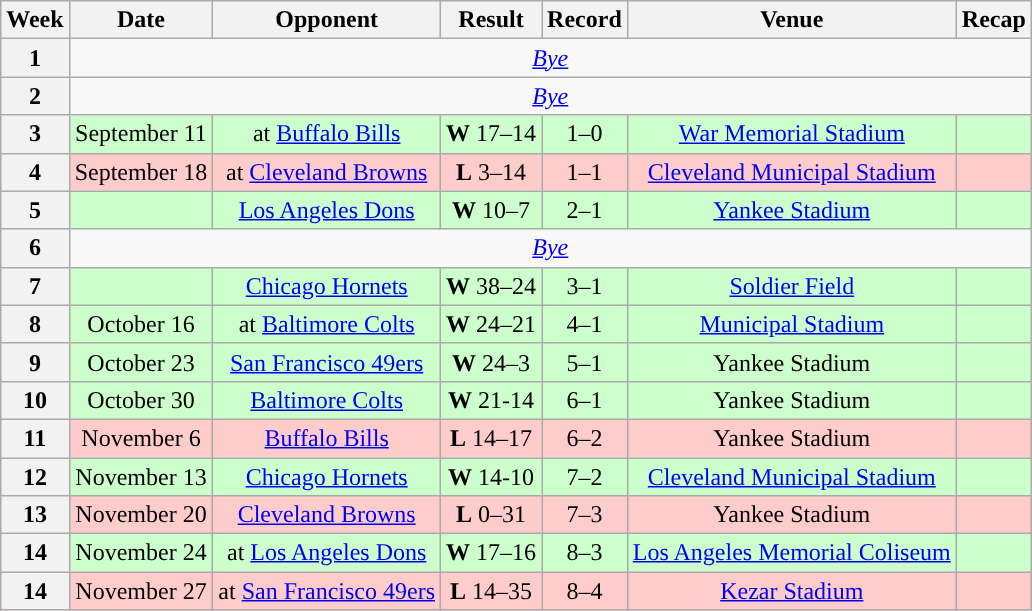<table class="wikitable" style="text-align:center">
<tr>
<th>Week</th>
<th>Date</th>
<th>Opponent</th>
<th>Result</th>
<th>Record</th>
<th>Venue</th>
<th>Recap</th>
</tr>
<tr>
<th>1</th>
<td colspan="6"><em><a href='#'>Bye</a></em></td>
</tr>
<tr>
<th>2</th>
<td colspan="6"><em><a href='#'>Bye</a></em></td>
</tr>
<tr style="background: #cfc;">
<th>3</th>
<td>September 11</td>
<td>at <a href='#'>Buffalo Bills</a></td>
<td><strong>W</strong> 17–14</td>
<td>1–0</td>
<td><a href='#'>War Memorial Stadium</a></td>
<td></td>
</tr>
<tr style="background: #fcc;">
<th>4</th>
<td>September 18</td>
<td>at <a href='#'>Cleveland Browns</a></td>
<td><strong>L</strong> 3–14</td>
<td>1–1</td>
<td><a href='#'>Cleveland Municipal Stadium</a></td>
<td></td>
</tr>
<tr style="background: #cfc;">
<th>5</th>
<td></td>
<td><a href='#'>Los Angeles Dons</a></td>
<td><strong>W</strong> 10–7</td>
<td>2–1</td>
<td><a href='#'>Yankee Stadium</a></td>
<td></td>
</tr>
<tr>
<th>6</th>
<td colspan="6"><em><a href='#'>Bye</a></em></td>
</tr>
<tr style="background: #cfc;">
<th>7</th>
<td></td>
<td><a href='#'>Chicago Hornets</a></td>
<td><strong>W</strong> 38–24</td>
<td>3–1</td>
<td><a href='#'>Soldier Field</a></td>
<td></td>
</tr>
<tr style="background: #cfc;">
<th>8</th>
<td>October 16</td>
<td>at <a href='#'>Baltimore Colts</a></td>
<td><strong>W</strong> 24–21</td>
<td>4–1</td>
<td><a href='#'>Municipal Stadium</a></td>
<td></td>
</tr>
<tr style="background: #cfc;">
<th>9</th>
<td>October 23</td>
<td><a href='#'>San Francisco 49ers</a></td>
<td><strong>W</strong> 24–3</td>
<td>5–1</td>
<td>Yankee Stadium</td>
<td></td>
</tr>
<tr style="background: #cfc;">
<th>10</th>
<td>October 30</td>
<td><a href='#'>Baltimore Colts</a></td>
<td><strong>W</strong> 21-14</td>
<td>6–1</td>
<td>Yankee Stadium</td>
<td></td>
</tr>
<tr style="background: #fcc;">
<th>11</th>
<td>November 6</td>
<td><a href='#'>Buffalo Bills</a></td>
<td><strong>L</strong> 14–17</td>
<td>6–2</td>
<td>Yankee Stadium</td>
<td></td>
</tr>
<tr style="background: #cfc;">
<th>12</th>
<td>November 13</td>
<td><a href='#'>Chicago Hornets</a></td>
<td><strong>W</strong> 14-10</td>
<td>7–2</td>
<td><a href='#'>Cleveland Municipal Stadium</a></td>
<td></td>
</tr>
<tr style="background: #fcc;">
<th>13</th>
<td>November 20</td>
<td><a href='#'>Cleveland Browns</a></td>
<td><strong>L</strong> 0–31</td>
<td>7–3</td>
<td>Yankee Stadium</td>
<td></td>
</tr>
<tr style="background: #cfc;">
<th>14</th>
<td>November 24</td>
<td>at <a href='#'>Los Angeles Dons</a></td>
<td><strong>W</strong> 17–16</td>
<td>8–3</td>
<td><a href='#'>Los Angeles Memorial Coliseum</a></td>
<td></td>
</tr>
<tr style="background: #fcc;">
<th>14</th>
<td>November 27</td>
<td>at <a href='#'>San Francisco 49ers</a></td>
<td><strong>L</strong> 14–35</td>
<td>8–4</td>
<td><a href='#'>Kezar Stadium</a></td>
<td></td>
</tr>
</table>
